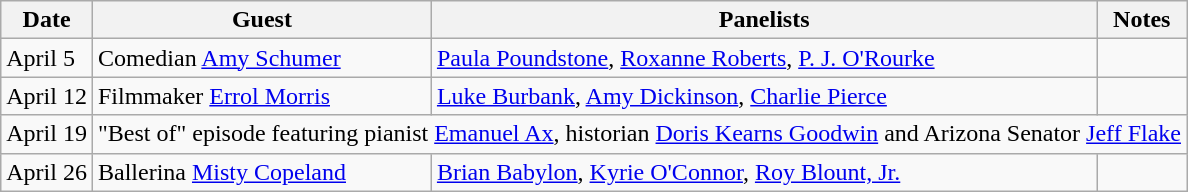<table class="wikitable">
<tr>
<th>Date</th>
<th>Guest</th>
<th>Panelists</th>
<th>Notes</th>
</tr>
<tr>
<td>April 5</td>
<td>Comedian <a href='#'>Amy Schumer</a></td>
<td><a href='#'>Paula Poundstone</a>, <a href='#'>Roxanne Roberts</a>, <a href='#'>P. J. O'Rourke</a></td>
<td></td>
</tr>
<tr>
<td>April 12</td>
<td>Filmmaker <a href='#'>Errol Morris</a></td>
<td><a href='#'>Luke Burbank</a>, <a href='#'>Amy Dickinson</a>, <a href='#'>Charlie Pierce</a></td>
<td></td>
</tr>
<tr>
<td>April 19</td>
<td colspan="3">"Best of" episode featuring pianist <a href='#'>Emanuel Ax</a>, historian <a href='#'>Doris Kearns Goodwin</a> and Arizona Senator <a href='#'>Jeff Flake</a></td>
</tr>
<tr>
<td>April 26</td>
<td>Ballerina <a href='#'>Misty Copeland</a></td>
<td><a href='#'>Brian Babylon</a>, <a href='#'>Kyrie O'Connor</a>, <a href='#'>Roy Blount, Jr.</a></td>
<td></td>
</tr>
</table>
